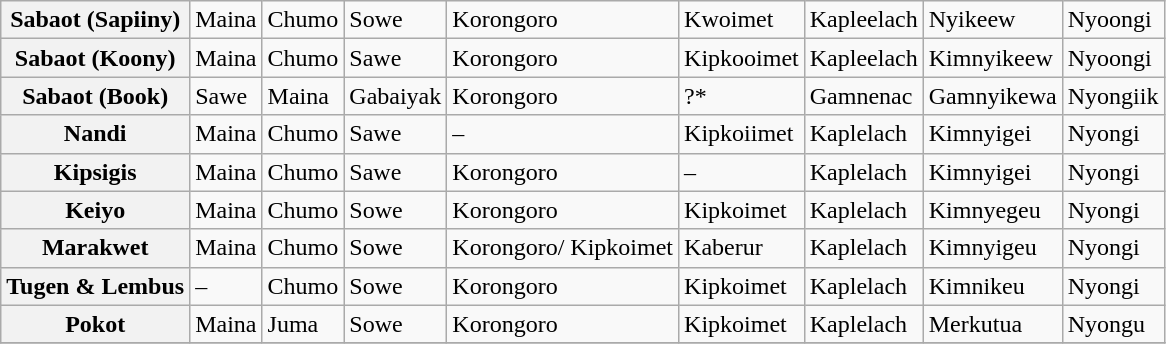<table class="wikitable">
<tr>
<th>Sabaot (Sapiiny)</th>
<td>Maina</td>
<td>Chumo</td>
<td>Sowe</td>
<td>Korongoro</td>
<td>Kwoimet</td>
<td>Kapleelach</td>
<td>Nyikeew</td>
<td>Nyoongi</td>
</tr>
<tr>
<th>Sabaot (Koony)</th>
<td>Maina</td>
<td>Chumo</td>
<td>Sawe</td>
<td>Korongoro</td>
<td>Kipkooimet</td>
<td>Kapleelach</td>
<td>Kimnyikeew</td>
<td>Nyoongi</td>
</tr>
<tr>
<th>Sabaot (Book)</th>
<td>Sawe</td>
<td>Maina</td>
<td>Gabaiyak</td>
<td>Korongoro</td>
<td>?*</td>
<td>Gamnenac</td>
<td>Gamnyikewa</td>
<td>Nyongiik</td>
</tr>
<tr>
<th>Nandi</th>
<td>Maina</td>
<td>Chumo</td>
<td>Sawe</td>
<td>–</td>
<td>Kipkoiimet</td>
<td>Kaplelach</td>
<td>Kimnyigei</td>
<td>Nyongi</td>
</tr>
<tr>
<th>Kipsigis</th>
<td>Maina</td>
<td>Chumo</td>
<td>Sawe</td>
<td>Korongoro</td>
<td>–</td>
<td>Kaplelach</td>
<td>Kimnyigei</td>
<td>Nyongi</td>
</tr>
<tr>
<th>Keiyo</th>
<td>Maina</td>
<td>Chumo</td>
<td>Sowe</td>
<td>Korongoro</td>
<td>Kipkoimet</td>
<td>Kaplelach</td>
<td>Kimnyegeu</td>
<td>Nyongi</td>
</tr>
<tr>
<th>Marakwet</th>
<td>Maina</td>
<td>Chumo</td>
<td>Sowe</td>
<td>Korongoro/ Kipkoimet</td>
<td>Kaberur</td>
<td>Kaplelach</td>
<td>Kimnyigeu</td>
<td>Nyongi</td>
</tr>
<tr>
<th>Tugen & Lembus</th>
<td>–</td>
<td>Chumo</td>
<td>Sowe</td>
<td>Korongoro</td>
<td>Kipkoimet</td>
<td>Kaplelach</td>
<td>Kimnikeu</td>
<td>Nyongi</td>
</tr>
<tr>
<th>Pokot</th>
<td>Maina</td>
<td>Juma</td>
<td>Sowe</td>
<td>Korongoro</td>
<td>Kipkoimet</td>
<td>Kaplelach</td>
<td>Merkutua</td>
<td>Nyongu</td>
</tr>
<tr k>
</tr>
</table>
